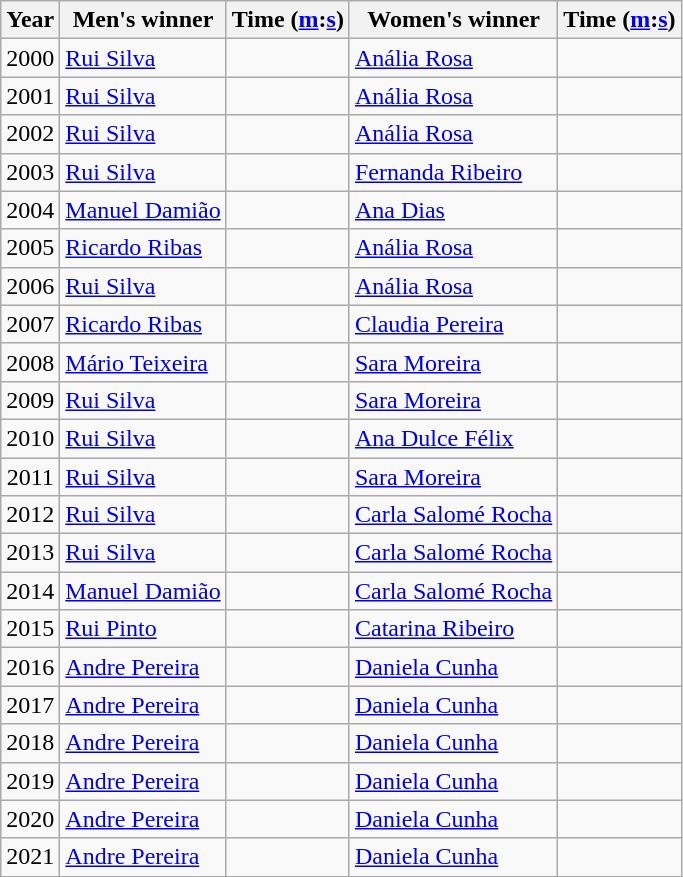<table class="wikitable" style="text-align:center">
<tr>
<th>Year</th>
<th>Men's winner</th>
<th>Time (<a href='#'>m</a>:<a href='#'>s</a>)</th>
<th>Women's winner</th>
<th>Time (<a href='#'>m</a>:<a href='#'>s</a>)</th>
</tr>
<tr>
<td>2000</td>
<td align=left><a href='#'>Rui Silva</a></td>
<td></td>
<td align=left><a href='#'>Anália Rosa</a></td>
<td></td>
</tr>
<tr>
<td>2001</td>
<td align=left><a href='#'>Rui Silva</a></td>
<td></td>
<td align=left><a href='#'>Anália Rosa</a></td>
<td></td>
</tr>
<tr>
<td>2002</td>
<td align=left><a href='#'>Rui Silva</a></td>
<td></td>
<td align=left><a href='#'>Anália Rosa</a></td>
<td></td>
</tr>
<tr>
<td>2003</td>
<td align=left><a href='#'>Rui Silva</a></td>
<td></td>
<td align=left><a href='#'>Fernanda Ribeiro</a></td>
<td></td>
</tr>
<tr>
<td>2004</td>
<td align=left><a href='#'>Manuel Damião</a></td>
<td></td>
<td align=left><a href='#'>Ana Dias</a></td>
<td></td>
</tr>
<tr>
<td>2005</td>
<td align=left><a href='#'>Ricardo Ribas</a></td>
<td></td>
<td align=left><a href='#'>Anália Rosa</a></td>
<td></td>
</tr>
<tr>
<td>2006</td>
<td align=left><a href='#'>Rui Silva</a></td>
<td></td>
<td align=left><a href='#'>Anália Rosa</a></td>
<td></td>
</tr>
<tr>
<td>2007</td>
<td align=left><a href='#'>Ricardo Ribas</a></td>
<td></td>
<td align=left><a href='#'>Claudia Pereira</a></td>
<td></td>
</tr>
<tr>
<td>2008</td>
<td align=left><a href='#'>Mário Teixeira</a></td>
<td></td>
<td align=left><a href='#'>Sara Moreira</a></td>
<td></td>
</tr>
<tr>
<td>2009</td>
<td align=left><a href='#'>Rui Silva</a></td>
<td></td>
<td align=left><a href='#'>Sara Moreira</a></td>
<td></td>
</tr>
<tr>
<td>2010</td>
<td align=left><a href='#'>Rui Silva</a></td>
<td></td>
<td align=left><a href='#'>Ana Dulce Félix</a></td>
<td></td>
</tr>
<tr>
<td>2011</td>
<td align=left><a href='#'>Rui Silva</a></td>
<td></td>
<td align=left><a href='#'>Sara Moreira</a></td>
<td></td>
</tr>
<tr>
<td>2012</td>
<td align=left><a href='#'>Rui Silva</a></td>
<td></td>
<td align=left><a href='#'>Carla Salomé Rocha</a></td>
<td></td>
</tr>
<tr>
<td>2013</td>
<td align=left><a href='#'>Rui Silva</a></td>
<td></td>
<td align=left><a href='#'>Carla Salomé Rocha</a></td>
<td></td>
</tr>
<tr>
<td>2014</td>
<td align=left><a href='#'>Manuel Damião</a></td>
<td></td>
<td align=left><a href='#'>Carla Salomé Rocha</a></td>
<td></td>
</tr>
<tr>
<td>2015</td>
<td align=left><a href='#'>Rui Pinto</a></td>
<td></td>
<td align=left><a href='#'>Catarina Ribeiro</a></td>
<td></td>
</tr>
<tr>
<td>2016</td>
<td align=left><a href='#'>Andre Pereira</a></td>
<td></td>
<td align=left><a href='#'>Daniela Cunha</a></td>
<td></td>
</tr>
<tr>
<td>2017</td>
<td align=left><a href='#'>Andre Pereira</a></td>
<td></td>
<td align=left><a href='#'>Daniela Cunha</a></td>
<td></td>
</tr>
<tr>
<td>2018</td>
<td align=left><a href='#'>Andre Pereira</a></td>
<td></td>
<td align=left><a href='#'>Daniela Cunha</a></td>
<td></td>
</tr>
<tr>
<td>2019</td>
<td align=left><a href='#'>Andre Pereira</a></td>
<td></td>
<td align=left><a href='#'>Daniela Cunha</a></td>
<td></td>
</tr>
<tr>
<td>2020</td>
<td align=left><a href='#'>Andre Pereira</a></td>
<td></td>
<td align=left><a href='#'>Daniela Cunha</a></td>
<td></td>
</tr>
<tr>
<td>2021</td>
<td align=left><a href='#'>Andre Pereira</a></td>
<td></td>
<td align=left><a href='#'>Daniela Cunha</a></td>
<td></td>
</tr>
</table>
